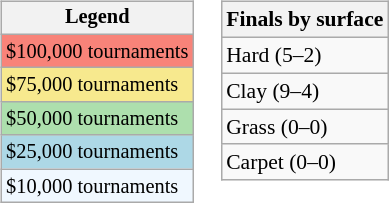<table>
<tr valign=top>
<td><br><table class=wikitable style="font-size:85%">
<tr>
<th>Legend</th>
</tr>
<tr style="background:#f88379;">
<td>$100,000 tournaments</td>
</tr>
<tr style="background:#f7e98e;">
<td>$75,000 tournaments</td>
</tr>
<tr style="background:#addfad;">
<td>$50,000 tournaments</td>
</tr>
<tr style="background:lightblue;">
<td>$25,000 tournaments</td>
</tr>
<tr style="background:#f0f8ff;">
<td>$10,000 tournaments</td>
</tr>
</table>
</td>
<td><br><table class=wikitable style="font-size:90%">
<tr>
<th>Finals by surface</th>
</tr>
<tr>
<td>Hard (5–2)</td>
</tr>
<tr>
<td>Clay (9–4)</td>
</tr>
<tr>
<td>Grass (0–0)</td>
</tr>
<tr>
<td>Carpet (0–0)</td>
</tr>
</table>
</td>
</tr>
</table>
